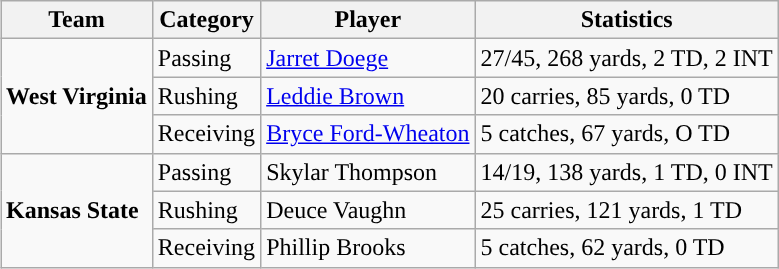<table class="wikitable" style="float: right;">
<tr>
<th>Team</th>
<th>Category</th>
<th>Player</th>
<th>Statistics</th>
</tr>
<tr>
<td rowspan=3><strong>West Virginia</strong></td>
<td>Passing</td>
<td><a href='#'>Jarret Doege</a></td>
<td>27/45, 268 yards, 2 TD, 2 INT</td>
</tr>
<tr>
<td>Rushing</td>
<td><a href='#'>Leddie Brown</a></td>
<td>20 carries, 85 yards, 0 TD</td>
</tr>
<tr>
<td>Receiving</td>
<td><a href='#'>Bryce Ford-Wheaton</a></td>
<td>5 catches, 67 yards, O TD</td>
</tr>
<tr>
<td rowspan=3><strong>Kansas State</strong></td>
<td>Passing</td>
<td>Skylar Thompson</td>
<td>14/19, 138 yards, 1 TD, 0 INT</td>
</tr>
<tr>
<td>Rushing</td>
<td>Deuce Vaughn</td>
<td>25 carries, 121 yards, 1 TD</td>
</tr>
<tr>
<td>Receiving</td>
<td>Phillip Brooks</td>
<td>5 catches, 62 yards, 0 TD</td>
</tr>
</table>
